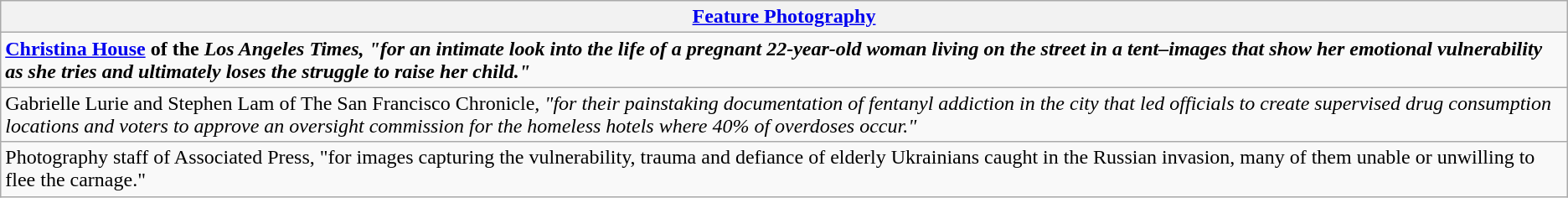<table class="wikitable" style="float:left; float:none;">
<tr>
<th><a href='#'>Feature Photography</a></th>
</tr>
<tr>
<td><strong><a href='#'>Christina House</a> of the <em>Los Angeles Times<strong><em>, "for an intimate look into the life of a pregnant 22-year-old woman living on the street in a tent–images that show her emotional vulnerability as she tries and ultimately loses the struggle to raise her child."</td>
</tr>
<tr>
<td>Gabrielle Lurie and Stephen Lam of </em>The San Francisco Chronicle<em>, "for their painstaking documentation of fentanyl addiction in the city that led officials to create supervised drug consumption locations and voters to approve an oversight commission for the homeless hotels where 40% of overdoses occur."</td>
</tr>
<tr>
<td>Photography staff of Associated Press, "for images capturing the vulnerability, trauma and defiance of elderly Ukrainians caught in the Russian invasion, many of them unable or unwilling to flee the carnage."</td>
</tr>
</table>
